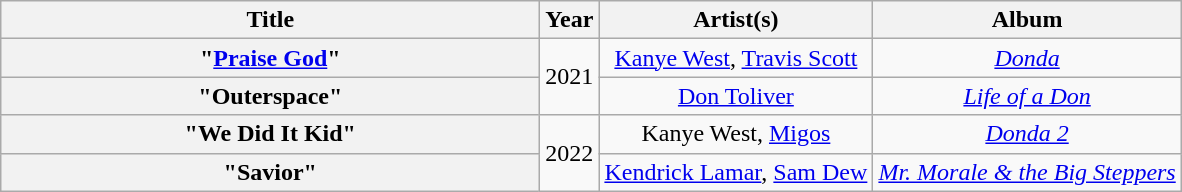<table class="wikitable plainrowheaders" style="text-align:center;">
<tr>
<th scope="col" style="width:22em;">Title</th>
<th scope="col">Year</th>
<th scope="col">Artist(s)</th>
<th scope="col">Album</th>
</tr>
<tr>
<th scope="row">"<a href='#'>Praise God</a>"</th>
<td rowspan="2">2021</td>
<td><a href='#'>Kanye West</a>, <a href='#'>Travis Scott</a></td>
<td><em><a href='#'>Donda</a></em></td>
</tr>
<tr>
<th scope="row">"Outerspace"</th>
<td><a href='#'>Don Toliver</a></td>
<td><em><a href='#'>Life of a Don</a></em></td>
</tr>
<tr>
<th scope="row">"We Did It Kid"</th>
<td rowspan="2">2022</td>
<td>Kanye West, <a href='#'>Migos</a></td>
<td><em><a href='#'>Donda 2</a></em></td>
</tr>
<tr>
<th scope="row">"Savior"</th>
<td><a href='#'>Kendrick Lamar</a>, <a href='#'>Sam Dew</a></td>
<td><em><a href='#'>Mr. Morale & the Big Steppers</a></em></td>
</tr>
</table>
